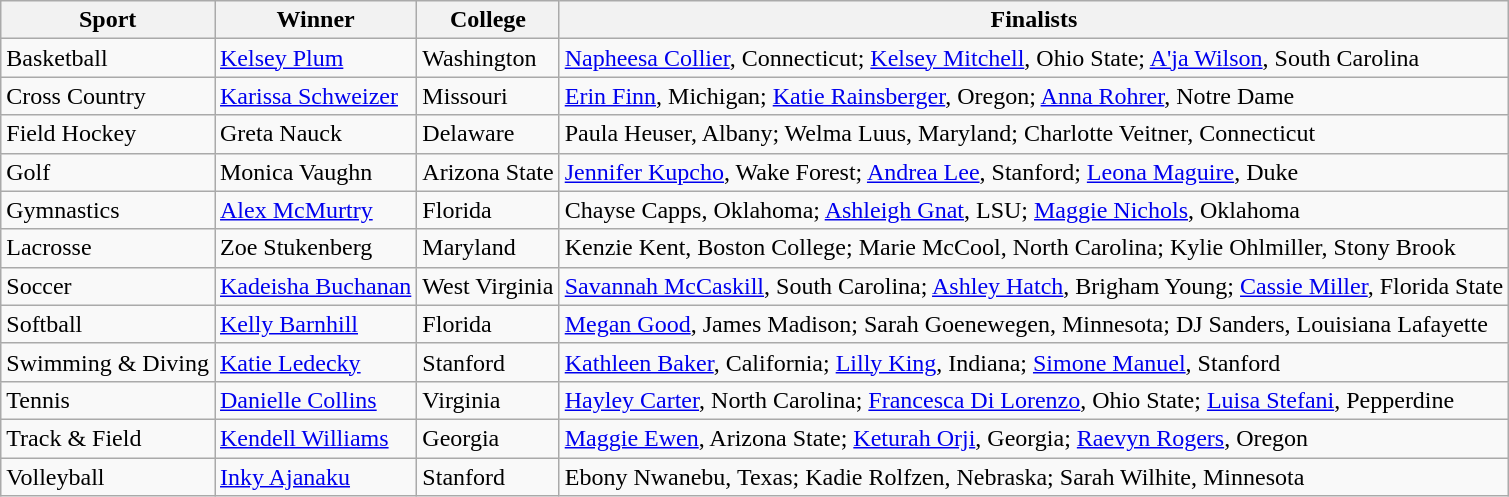<table class="wikitable">
<tr>
<th>Sport</th>
<th>Winner</th>
<th>College</th>
<th>Finalists</th>
</tr>
<tr>
<td>Basketball</td>
<td><a href='#'>Kelsey Plum</a></td>
<td>Washington</td>
<td><a href='#'>Napheesa Collier</a>, Connecticut; <a href='#'>Kelsey Mitchell</a>, Ohio State; <a href='#'>A'ja Wilson</a>, South Carolina</td>
</tr>
<tr>
<td>Cross Country</td>
<td><a href='#'>Karissa Schweizer</a></td>
<td>Missouri</td>
<td><a href='#'>Erin Finn</a>, Michigan; <a href='#'>Katie Rainsberger</a>, Oregon; <a href='#'>Anna Rohrer</a>, Notre Dame</td>
</tr>
<tr>
<td>Field Hockey</td>
<td>Greta Nauck</td>
<td>Delaware</td>
<td>Paula Heuser, Albany; Welma Luus, Maryland; Charlotte Veitner, Connecticut</td>
</tr>
<tr>
<td>Golf</td>
<td>Monica Vaughn</td>
<td>Arizona State</td>
<td><a href='#'>Jennifer Kupcho</a>, Wake Forest; <a href='#'>Andrea Lee</a>, Stanford; <a href='#'>Leona Maguire</a>, Duke</td>
</tr>
<tr>
<td>Gymnastics</td>
<td><a href='#'>Alex McMurtry</a></td>
<td>Florida</td>
<td>Chayse Capps, Oklahoma; <a href='#'>Ashleigh Gnat</a>, LSU; <a href='#'>Maggie Nichols</a>, Oklahoma</td>
</tr>
<tr>
<td>Lacrosse</td>
<td>Zoe Stukenberg</td>
<td>Maryland</td>
<td>Kenzie Kent, Boston College; Marie McCool, North Carolina; Kylie Ohlmiller, Stony Brook</td>
</tr>
<tr>
<td>Soccer</td>
<td><a href='#'>Kadeisha Buchanan</a></td>
<td>West Virginia</td>
<td><a href='#'>Savannah McCaskill</a>, South Carolina; <a href='#'>Ashley Hatch</a>, Brigham Young; <a href='#'>Cassie Miller</a>, Florida State</td>
</tr>
<tr>
<td>Softball</td>
<td><a href='#'>Kelly Barnhill</a></td>
<td>Florida</td>
<td><a href='#'>Megan Good</a>, James Madison; Sarah Goenewegen, Minnesota; DJ Sanders, Louisiana Lafayette</td>
</tr>
<tr>
<td>Swimming & Diving</td>
<td><a href='#'>Katie Ledecky</a></td>
<td>Stanford</td>
<td><a href='#'>Kathleen Baker</a>, California; <a href='#'>Lilly King</a>, Indiana; <a href='#'>Simone Manuel</a>, Stanford</td>
</tr>
<tr>
<td>Tennis</td>
<td><a href='#'>Danielle Collins</a></td>
<td>Virginia</td>
<td><a href='#'>Hayley Carter</a>, North Carolina; <a href='#'>Francesca Di Lorenzo</a>, Ohio State; <a href='#'>Luisa Stefani</a>, Pepperdine</td>
</tr>
<tr>
<td>Track & Field</td>
<td><a href='#'>Kendell Williams</a></td>
<td>Georgia</td>
<td><a href='#'>Maggie Ewen</a>, Arizona State; <a href='#'>Keturah Orji</a>, Georgia; <a href='#'>Raevyn Rogers</a>, Oregon</td>
</tr>
<tr>
<td>Volleyball</td>
<td><a href='#'>Inky Ajanaku</a></td>
<td>Stanford</td>
<td>Ebony Nwanebu, Texas; Kadie Rolfzen, Nebraska; Sarah Wilhite, Minnesota</td>
</tr>
</table>
